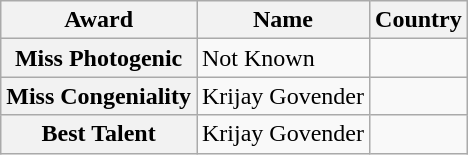<table class="wikitable">
<tr>
<th>Award</th>
<th>Name</th>
<th>Country</th>
</tr>
<tr>
<th>Miss Photogenic</th>
<td>Not Known</td>
<td></td>
</tr>
<tr>
<th>Miss Congeniality</th>
<td>Krijay Govender</td>
<td></td>
</tr>
<tr>
<th>Best Talent</th>
<td>Krijay Govender</td>
<td></td>
</tr>
</table>
